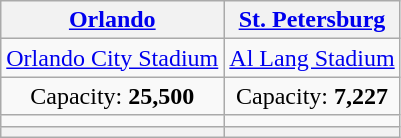<table class="wikitable" style="text-align:center">
<tr>
<th><a href='#'>Orlando</a></th>
<th><a href='#'>St. Petersburg</a></th>
</tr>
<tr>
<td><a href='#'>Orlando City Stadium</a></td>
<td><a href='#'>Al Lang Stadium</a></td>
</tr>
<tr>
<td>Capacity: <strong>25,500</strong></td>
<td>Capacity: <strong>7,227</strong></td>
</tr>
<tr>
<td></td>
<td></td>
</tr>
<tr>
<th></th>
<th></th>
</tr>
</table>
